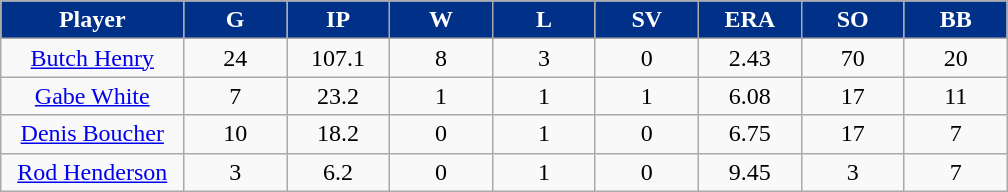<table class="wikitable sortable">
<tr>
<th style="background:#003087;color:#FFFFFF;" width="16%">Player</th>
<th style="background:#003087;color:#FFFFFF;" width="9%">G</th>
<th style="background:#003087;color:#FFFFFF;" width="9%">IP</th>
<th style="background:#003087;color:#FFFFFF;" width="9%">W</th>
<th style="background:#003087;color:#FFFFFF;" width="9%">L</th>
<th style="background:#003087;color:#FFFFFF;" width="9%">SV</th>
<th style="background:#003087;color:#FFFFFF;" width="9%">ERA</th>
<th style="background:#003087;color:#FFFFFF;" width="9%">SO</th>
<th style="background:#003087;color:#FFFFFF;" width="9%">BB</th>
</tr>
<tr align="center">
<td><a href='#'>Butch Henry</a></td>
<td>24</td>
<td>107.1</td>
<td>8</td>
<td>3</td>
<td>0</td>
<td>2.43</td>
<td>70</td>
<td>20</td>
</tr>
<tr align=center>
<td><a href='#'>Gabe White</a></td>
<td>7</td>
<td>23.2</td>
<td>1</td>
<td>1</td>
<td>1</td>
<td>6.08</td>
<td>17</td>
<td>11</td>
</tr>
<tr align=center>
<td><a href='#'>Denis Boucher</a></td>
<td>10</td>
<td>18.2</td>
<td>0</td>
<td>1</td>
<td>0</td>
<td>6.75</td>
<td>17</td>
<td>7</td>
</tr>
<tr align=center>
<td><a href='#'>Rod Henderson</a></td>
<td>3</td>
<td>6.2</td>
<td>0</td>
<td>1</td>
<td>0</td>
<td>9.45</td>
<td>3</td>
<td>7</td>
</tr>
</table>
